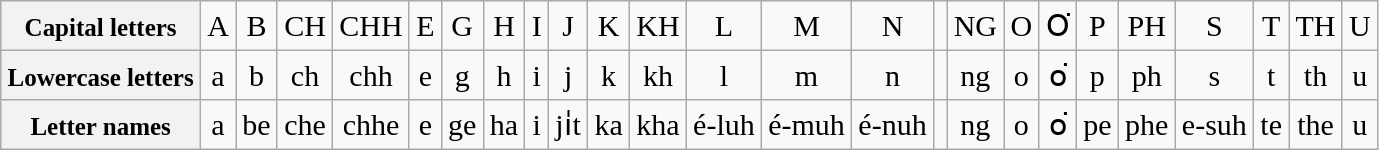<table class=wikitable style="font-size: 1.25em;">
<tr align=center>
<th><small>Capital letters</small></th>
<td>A</td>
<td>B</td>
<td>CH</td>
<td>CHH</td>
<td>E</td>
<td>G</td>
<td>H</td>
<td>I</td>
<td>J</td>
<td>K</td>
<td>KH</td>
<td>L</td>
<td>M</td>
<td>N</td>
<td></td>
<td>NG</td>
<td>O</td>
<td>O͘</td>
<td>P</td>
<td>PH</td>
<td>S</td>
<td>T</td>
<td>TH</td>
<td>U</td>
</tr>
<tr align=center>
<th><small>Lowercase letters</small></th>
<td>a</td>
<td>b</td>
<td>ch</td>
<td>chh</td>
<td>e</td>
<td>g</td>
<td>h</td>
<td>i</td>
<td>j</td>
<td>k</td>
<td>kh</td>
<td>l</td>
<td>m</td>
<td>n</td>
<td></td>
<td>ng</td>
<td>o</td>
<td>o͘</td>
<td>p</td>
<td>ph</td>
<td>s</td>
<td>t</td>
<td>th</td>
<td>u</td>
</tr>
<tr align=center>
<th><small>Letter names</small></th>
<td>a</td>
<td>be</td>
<td>che</td>
<td>chhe</td>
<td>e</td>
<td>ge</td>
<td>ha</td>
<td>i</td>
<td>ji̍t</td>
<td>ka</td>
<td>kha</td>
<td>é-luh</td>
<td>é-muh</td>
<td>é-nuh</td>
<td></td>
<td>ng</td>
<td>o</td>
<td>o͘</td>
<td>pe</td>
<td>phe</td>
<td>e-suh</td>
<td>te</td>
<td>the</td>
<td>u</td>
</tr>
</table>
